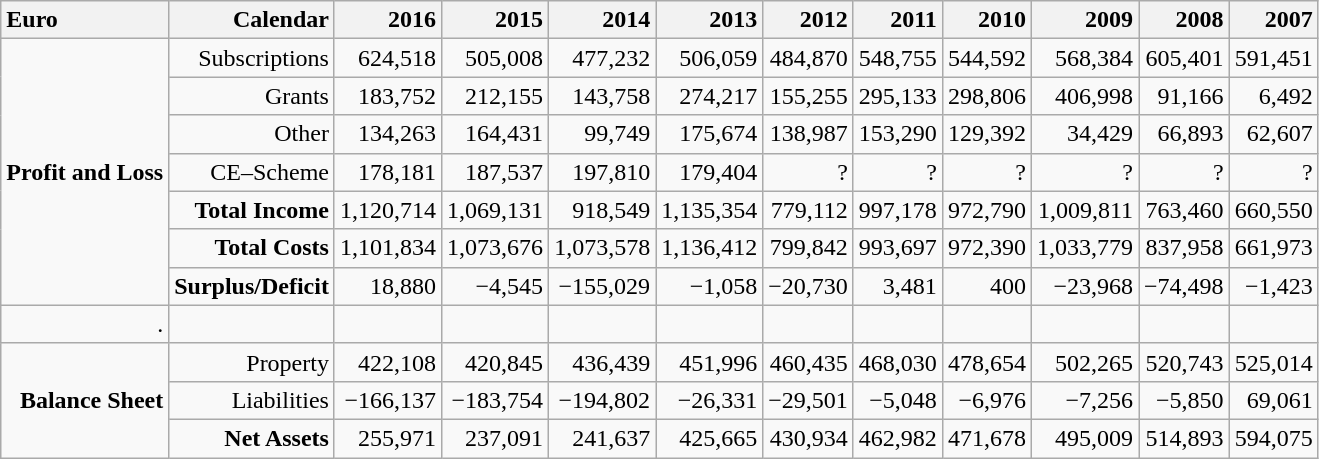<table class="wikitable" style="text-align:right">
<tr>
<th style="text-align:left">Euro</th>
<th style="text-align:right">Calendar</th>
<th style="text-align:right">2016</th>
<th style="text-align:right">2015</th>
<th style="text-align:right">2014</th>
<th style="text-align:right">2013</th>
<th style="text-align:right">2012</th>
<th style="text-align:right">2011</th>
<th style="text-align:right">2010</th>
<th style="text-align:right">2009</th>
<th style="text-align:right">2008</th>
<th style="text-align:right">2007</th>
</tr>
<tr>
<td rowspan="7"><strong>Profit and Loss</strong></td>
<td>Subscriptions</td>
<td>624,518</td>
<td>505,008</td>
<td>477,232</td>
<td>506,059</td>
<td>484,870</td>
<td>548,755</td>
<td>544,592</td>
<td>568,384</td>
<td>605,401</td>
<td>591,451</td>
</tr>
<tr>
<td>Grants</td>
<td>183,752</td>
<td>212,155</td>
<td>143,758</td>
<td>274,217</td>
<td>155,255</td>
<td>295,133</td>
<td>298,806</td>
<td>406,998</td>
<td>91,166</td>
<td>6,492</td>
</tr>
<tr>
<td>Other</td>
<td>134,263</td>
<td>164,431</td>
<td>99,749</td>
<td>175,674</td>
<td>138,987</td>
<td>153,290</td>
<td>129,392</td>
<td>34,429</td>
<td>66,893</td>
<td>62,607</td>
</tr>
<tr>
<td>CE–Scheme</td>
<td>178,181</td>
<td>187,537</td>
<td>197,810</td>
<td>179,404</td>
<td>?</td>
<td>?</td>
<td>?</td>
<td>?</td>
<td>?</td>
<td>?</td>
</tr>
<tr>
<td><strong>Total Income</strong></td>
<td>1,120,714</td>
<td>1,069,131</td>
<td>918,549</td>
<td>1,135,354</td>
<td>779,112</td>
<td>997,178</td>
<td>972,790</td>
<td>1,009,811</td>
<td>763,460</td>
<td>660,550</td>
</tr>
<tr>
<td><strong>Total Costs</strong></td>
<td>1,101,834</td>
<td>1,073,676</td>
<td>1,073,578</td>
<td>1,136,412</td>
<td>799,842</td>
<td>993,697</td>
<td>972,390</td>
<td>1,033,779</td>
<td>837,958</td>
<td>661,973</td>
</tr>
<tr>
<td><strong>Surplus/Deficit</strong></td>
<td>18,880</td>
<td>−4,545</td>
<td>−155,029</td>
<td>−1,058</td>
<td>−20,730</td>
<td>3,481</td>
<td>400</td>
<td>−23,968</td>
<td>−74,498</td>
<td>−1,423</td>
</tr>
<tr>
<td>.</td>
<td></td>
<td></td>
<td></td>
<td></td>
<td></td>
<td></td>
<td></td>
<td></td>
<td></td>
<td></td>
<td></td>
</tr>
<tr>
<td rowspan="3"><strong>Balance Sheet</strong></td>
<td>Property</td>
<td>422,108</td>
<td>420,845</td>
<td>436,439</td>
<td>451,996</td>
<td>460,435</td>
<td>468,030</td>
<td>478,654</td>
<td>502,265</td>
<td>520,743</td>
<td>525,014</td>
</tr>
<tr>
<td>Liabilities</td>
<td>−166,137</td>
<td>−183,754</td>
<td>−194,802</td>
<td>−26,331</td>
<td>−29,501</td>
<td>−5,048</td>
<td>−6,976</td>
<td>−7,256</td>
<td>−5,850</td>
<td>69,061</td>
</tr>
<tr>
<td><strong>Net Assets</strong></td>
<td>255,971</td>
<td>237,091</td>
<td>241,637</td>
<td>425,665</td>
<td>430,934</td>
<td>462,982</td>
<td>471,678</td>
<td>495,009</td>
<td>514,893</td>
<td>594,075</td>
</tr>
</table>
